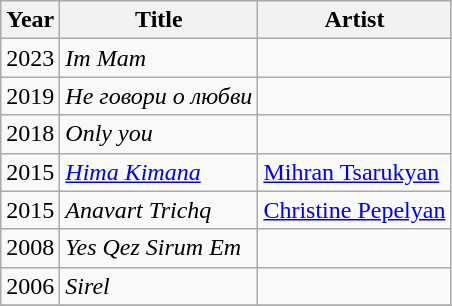<table class="wikitable sortable">
<tr>
<th scope="col">Year</th>
<th scope="col">Title</th>
<th scope="col">Artist</th>
</tr>
<tr>
<td align="center">2023</td>
<td scope="col"><em>Im Mam</em></td>
<td></td>
</tr>
<tr>
<td align="center">2019</td>
<td scope="col"><em>Не говори о любви</em></td>
<td></td>
</tr>
<tr>
<td align="center">2018</td>
<td scope="col"><em>Only you</em></td>
<td></td>
</tr>
<tr>
<td align="center">2015</td>
<td scope="col"><em><a href='#'>Hima Kimana</a></em></td>
<td><a href='#'>Mihran Tsarukyan</a></td>
</tr>
<tr>
<td align="center">2015</td>
<td scope="col"><em>Anavart Trichq</em></td>
<td><a href='#'>Christine Pepelyan</a></td>
</tr>
<tr>
<td align="center">2008</td>
<td scope="col"><em>Yes Qez Sirum Em</em></td>
<td></td>
</tr>
<tr>
<td align="center">2006</td>
<td scope="col"><em>Sirel</em></td>
<td></td>
</tr>
<tr>
</tr>
</table>
